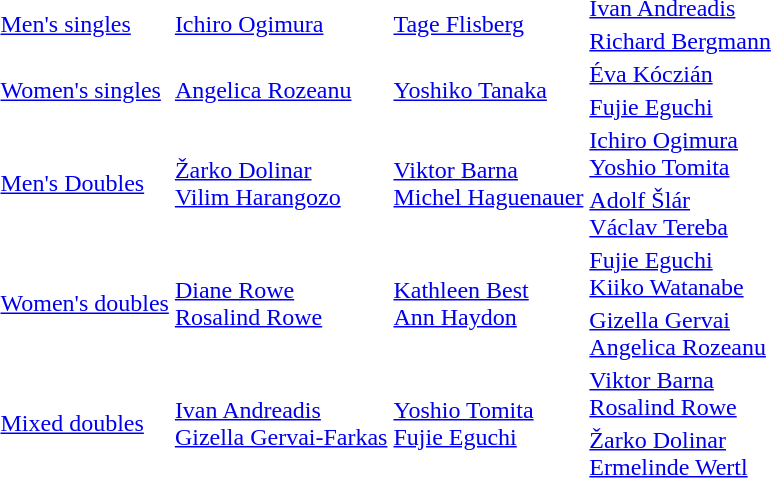<table>
<tr>
<td rowspan=2><a href='#'>Men's singles</a></td>
<td rowspan=2> <a href='#'>Ichiro Ogimura</a></td>
<td rowspan=2> <a href='#'>Tage Flisberg</a></td>
<td> <a href='#'>Ivan Andreadis</a></td>
</tr>
<tr>
<td> <a href='#'>Richard Bergmann</a></td>
</tr>
<tr>
<td rowspan=2><a href='#'>Women's singles</a></td>
<td rowspan=2> <a href='#'>Angelica Rozeanu</a></td>
<td rowspan=2> <a href='#'>Yoshiko Tanaka</a></td>
<td> <a href='#'>Éva Kóczián</a></td>
</tr>
<tr>
<td> <a href='#'>Fujie Eguchi</a></td>
</tr>
<tr>
<td rowspan=2><a href='#'>Men's Doubles</a></td>
<td rowspan=2> <a href='#'>Žarko Dolinar</a><br> <a href='#'>Vilim Harangozo</a></td>
<td rowspan=2> <a href='#'>Viktor Barna</a><br> <a href='#'>Michel Haguenauer</a></td>
<td> <a href='#'>Ichiro Ogimura</a><br> <a href='#'>Yoshio Tomita</a></td>
</tr>
<tr>
<td> <a href='#'>Adolf Šlár</a><br> <a href='#'>Václav Tereba</a></td>
</tr>
<tr>
<td rowspan=2><a href='#'>Women's doubles</a></td>
<td rowspan=2> <a href='#'>Diane Rowe</a><br> <a href='#'>Rosalind Rowe</a></td>
<td rowspan=2> <a href='#'>Kathleen Best</a><br> <a href='#'>Ann Haydon</a></td>
<td> <a href='#'>Fujie Eguchi</a><br> <a href='#'>Kiiko Watanabe</a></td>
</tr>
<tr>
<td> <a href='#'>Gizella Gervai</a><br> <a href='#'>Angelica Rozeanu</a></td>
</tr>
<tr>
<td rowspan=2><a href='#'>Mixed doubles</a></td>
<td rowspan=2> <a href='#'>Ivan Andreadis</a><br> <a href='#'>Gizella Gervai-Farkas</a></td>
<td rowspan=2> <a href='#'>Yoshio Tomita</a><br> <a href='#'>Fujie Eguchi</a></td>
<td> <a href='#'>Viktor Barna</a><br> <a href='#'>Rosalind Rowe</a></td>
</tr>
<tr>
<td> <a href='#'>Žarko Dolinar</a><br> <a href='#'>Ermelinde Wertl</a></td>
</tr>
</table>
